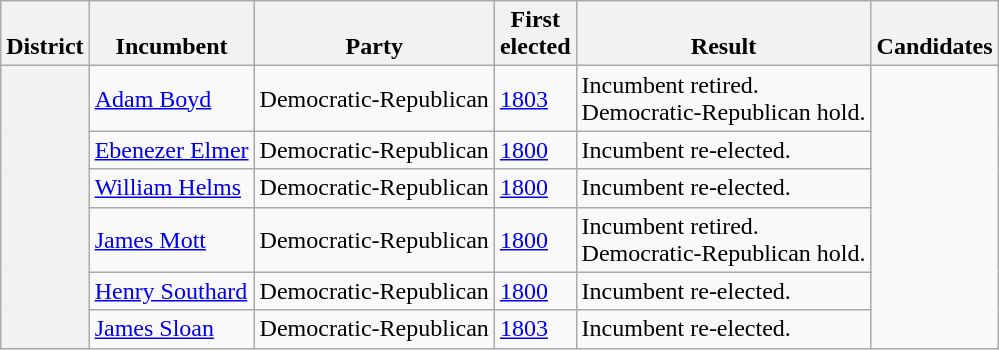<table class=wikitable>
<tr valign=bottom>
<th>District</th>
<th>Incumbent</th>
<th>Party</th>
<th>First<br>elected</th>
<th>Result</th>
<th>Candidates</th>
</tr>
<tr>
<th rowspan=6><br></th>
<td><a href='#'>Adam Boyd</a></td>
<td>Democratic-Republican</td>
<td><a href='#'>1803</a></td>
<td>Incumbent retired.<br>Democratic-Republican hold.</td>
<td rowspan=6 nowrap></td>
</tr>
<tr>
<td><a href='#'>Ebenezer Elmer</a></td>
<td>Democratic-Republican</td>
<td><a href='#'>1800</a></td>
<td>Incumbent re-elected.</td>
</tr>
<tr>
<td><a href='#'>William Helms</a></td>
<td>Democratic-Republican</td>
<td><a href='#'>1800</a></td>
<td>Incumbent re-elected.</td>
</tr>
<tr>
<td><a href='#'>James Mott</a></td>
<td>Democratic-Republican</td>
<td><a href='#'>1800</a></td>
<td>Incumbent retired.<br>Democratic-Republican hold.</td>
</tr>
<tr>
<td><a href='#'>Henry Southard</a></td>
<td>Democratic-Republican</td>
<td><a href='#'>1800</a></td>
<td>Incumbent re-elected.</td>
</tr>
<tr>
<td><a href='#'>James Sloan</a></td>
<td>Democratic-Republican</td>
<td><a href='#'>1803</a></td>
<td>Incumbent re-elected.</td>
</tr>
</table>
